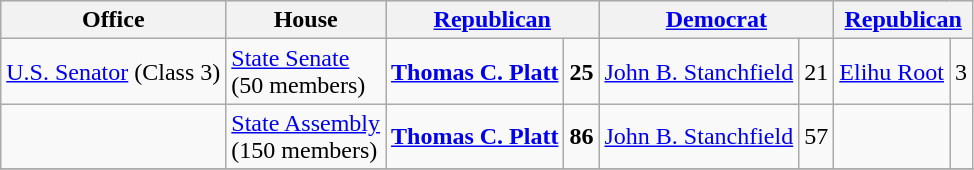<table class=wikitable>
<tr bgcolor=lightgrey>
<th>Office</th>
<th>House</th>
<th colspan="2"><a href='#'>Republican</a></th>
<th colspan="2"><a href='#'>Democrat</a></th>
<th colspan="2"><a href='#'>Republican</a></th>
</tr>
<tr>
<td><a href='#'>U.S. Senator</a> (Class 3)</td>
<td><a href='#'>State Senate</a> <br>(50 members)</td>
<td><strong><a href='#'>Thomas C. Platt</a></strong></td>
<td align="right"><strong>25</strong></td>
<td><a href='#'>John B. Stanchfield</a></td>
<td align="right">21</td>
<td><a href='#'>Elihu Root</a></td>
<td align="right">3</td>
</tr>
<tr>
<td></td>
<td><a href='#'>State Assembly</a> <br>(150 members)</td>
<td><strong><a href='#'>Thomas C. Platt</a></strong></td>
<td align="right"><strong>86</strong></td>
<td><a href='#'>John B. Stanchfield</a></td>
<td align="right">57</td>
<td></td>
<td></td>
</tr>
<tr>
</tr>
</table>
